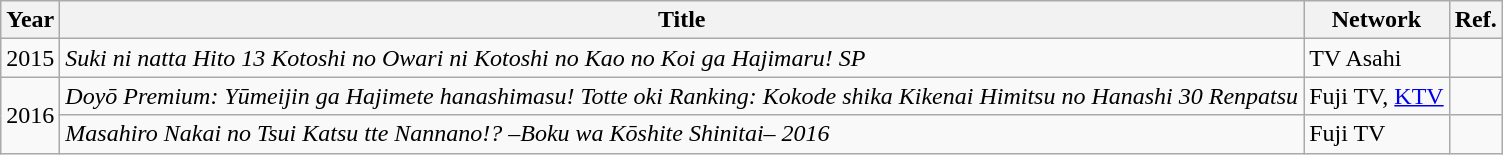<table class="wikitable">
<tr>
<th>Year</th>
<th>Title</th>
<th>Network</th>
<th>Ref.</th>
</tr>
<tr>
<td>2015</td>
<td><em>Suki ni natta Hito 13 Kotoshi no Owari ni Kotoshi no Kao no Koi ga Hajimaru! SP</em></td>
<td>TV Asahi</td>
<td></td>
</tr>
<tr>
<td rowspan="2">2016</td>
<td><em>Doyō Premium: Yūmeijin ga Hajimete hanashimasu! Totte oki Ranking: Kokode shika Kikenai Himitsu no Hanashi 30 Renpatsu</em></td>
<td>Fuji TV, <a href='#'>KTV</a></td>
<td></td>
</tr>
<tr>
<td><em>Masahiro Nakai no Tsui Katsu tte Nannano!? –Boku wa Kōshite Shinitai– 2016</em></td>
<td>Fuji TV</td>
<td></td>
</tr>
</table>
